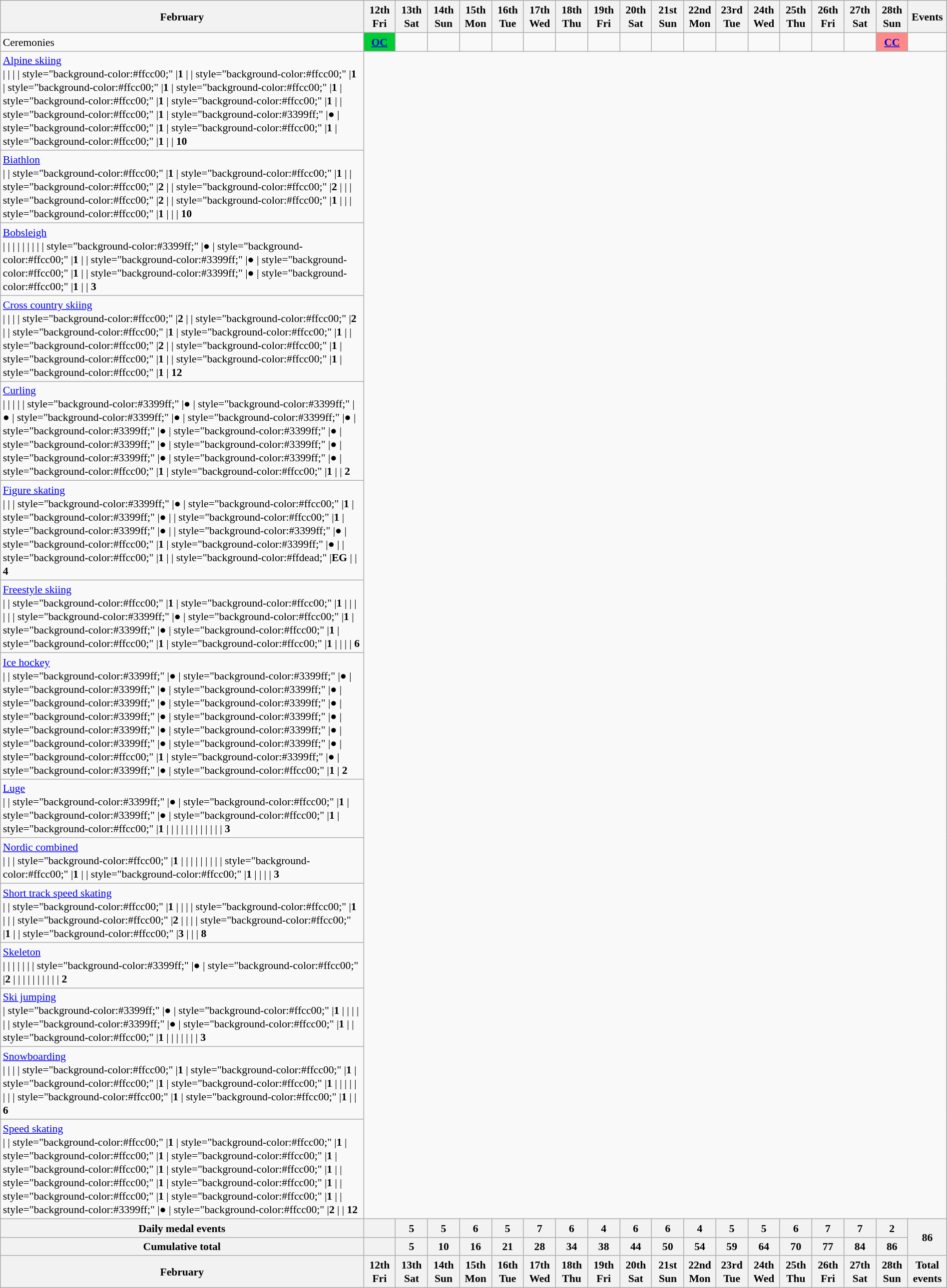<table class="wikitable" style="margin:0.5em auto; font-size:90%; line-height:1.25em; text-align:center;">
<tr>
<th colspan=2>February</th>
<th style="width:2.5em">12th<br>Fri</th>
<th style="width:2.5em">13th<br>Sat</th>
<th style="width:2.5em">14th<br>Sun</th>
<th style="width:2.5em">15th<br>Mon</th>
<th style="width:2.5em">16th<br>Tue</th>
<th style="width:2.5em">17th<br>Wed</th>
<th style="width:2.5em">18th<br>Thu</th>
<th style="width:2.5em">19th<br>Fri</th>
<th style="width:2.5em">20th<br>Sat</th>
<th style="width:2.5em">21st<br>Sun</th>
<th style="width:2.5em">22nd<br>Mon</th>
<th style="width:2.5em">23rd<br>Tue</th>
<th style="width:2.5em">24th<br>Wed</th>
<th style="width:2.5em">25th<br>Thu</th>
<th style="width:2.5em">26th<br>Fri</th>
<th style="width:2.5em">27th<br>Sat</th>
<th style="width:2.5em">28th<br>Sun</th>
<th>Events</th>
</tr>
<tr>
<td style="text-align:left;" colspan=2> Ceremonies</td>
<td style="background-color:#00cc33;"><strong><a href='#'>OC</a></strong></td>
<td></td>
<td></td>
<td></td>
<td></td>
<td></td>
<td></td>
<td></td>
<td></td>
<td></td>
<td></td>
<td></td>
<td></td>
<td></td>
<td></td>
<td></td>
<td style="background-color:#FF8888;"><strong><a href='#'>CC</a></strong></td>
<td></td>
</tr>
<tr>
<td colspan=2 style="text-align:left;"> <a href='#'>Alpine skiing</a><br>| 
| 
|  
| style="background-color:#ffcc00;" |<strong>1</strong>
| 
| style="background-color:#ffcc00;" |<strong>1</strong>
| style="background-color:#ffcc00;" |<strong>1</strong>
| style="background-color:#ffcc00;" |<strong>1</strong>
| style="background-color:#ffcc00;" |<strong>1</strong>
| style="background-color:#ffcc00;" |<strong>1</strong>
| 
| style="background-color:#ffcc00;" |<strong>1</strong>
| style="background-color:#3399ff;" |●
| style="background-color:#ffcc00;" |<strong>1</strong>
| style="background-color:#ffcc00;" |<strong>1</strong>
| style="background-color:#ffcc00;" |<strong>1</strong>
| 
| <strong>10</strong></td>
</tr>
<tr>
<td colspan=2 style="text-align:left;"> <a href='#'>Biathlon</a><br>| 
| style="background-color:#ffcc00;" |<strong>1</strong>
| style="background-color:#ffcc00;" |<strong>1</strong>
|
| style="background-color:#ffcc00;" |<strong>2</strong>
|
| style="background-color:#ffcc00;" |<strong>2</strong>
| 
| 
| style="background-color:#ffcc00;" |<strong>2</strong>
| 
| style="background-color:#ffcc00;" |<strong>1</strong>
| 
| 
| style="background-color:#ffcc00;" |<strong>1</strong>
| 
| 
| <strong>10</strong></td>
</tr>
<tr>
<td colspan=2 style="text-align:left;"> <a href='#'>Bobsleigh</a><br>| 
| 
|  
|
|
| 
|
| 
| style="background-color:#3399ff;" |●
| style="background-color:#ffcc00;" |<strong>1</strong>
| 
| style="background-color:#3399ff;" |●
| style="background-color:#ffcc00;" |<strong>1</strong>
| 
| style="background-color:#3399ff;" |●
| style="background-color:#ffcc00;" |<strong>1</strong>
| 
| <strong>3</strong></td>
</tr>
<tr>
<td colspan=2 style="text-align:left;"> <a href='#'>Cross country skiing</a><br>| 
| 
| 
| style="background-color:#ffcc00;" |<strong>2</strong>
| 
| style="background-color:#ffcc00;" |<strong>2</strong>
|
| style="background-color:#ffcc00;" |<strong>1</strong>
| style="background-color:#ffcc00;" |<strong>1</strong>
|
| style="background-color:#ffcc00;" |<strong>2</strong>
| 
| style="background-color:#ffcc00;" |<strong>1</strong>
| style="background-color:#ffcc00;" |<strong>1</strong>
| 
| style="background-color:#ffcc00;" |<strong>1</strong>
| style="background-color:#ffcc00;" |<strong>1</strong>
| <strong>12</strong></td>
</tr>
<tr>
<td colspan=2 style="text-align:left;"> <a href='#'>Curling</a><br>| 
| 
|
|
| style="background-color:#3399ff;" |●
| style="background-color:#3399ff;" |●
| style="background-color:#3399ff;" |●
| style="background-color:#3399ff;" |●
| style="background-color:#3399ff;" |●
| style="background-color:#3399ff;" |●
| style="background-color:#3399ff;" |●
| style="background-color:#3399ff;" |●
| style="background-color:#3399ff;" |●
| style="background-color:#3399ff;" |●
| style="background-color:#ffcc00;" |<strong>1</strong>
| style="background-color:#ffcc00;" |<strong>1</strong>
| 
| <strong>2</strong></td>
</tr>
<tr>
<td colspan=2 style="text-align:left;"> <a href='#'>Figure skating</a><br>| 
| 
| style="background-color:#3399ff;" |●
| style="background-color:#ffcc00;" |<strong>1</strong>
| style="background-color:#3399ff;" |●
| 
| style="background-color:#ffcc00;" |<strong>1</strong>
| style="background-color:#3399ff;" |●
| 
| style="background-color:#3399ff;" |●
| style="background-color:#ffcc00;" |<strong>1</strong>
| style="background-color:#3399ff;" |●
| 
| style="background-color:#ffcc00;" |<strong>1</strong>
| 
| style="background-color:#ffdead;" |<strong>EG</strong>
| 
| <strong>4</strong></td>
</tr>
<tr>
<td colspan=2 style="text-align:left;"> <a href='#'>Freestyle skiing</a><br>| 
| style="background-color:#ffcc00;" |<strong>1</strong>
| style="background-color:#ffcc00;" |<strong>1</strong>
|
| 
| 
|
| 
| style="background-color:#3399ff;" |●
| style="background-color:#ffcc00;" |<strong>1</strong>
| style="background-color:#3399ff;" |●
| style="background-color:#ffcc00;" |<strong>1</strong>
| style="background-color:#ffcc00;" |<strong>1</strong>
| style="background-color:#ffcc00;" |<strong>1</strong>
|  
| 
| 
| <strong>6</strong></td>
</tr>
<tr>
<td colspan=2 style="text-align:left;"> <a href='#'>Ice hockey</a><br>| 
| style="background-color:#3399ff;" |●
| style="background-color:#3399ff;" |●
| style="background-color:#3399ff;" |●
| style="background-color:#3399ff;" |●
| style="background-color:#3399ff;" |●
| style="background-color:#3399ff;" |●
| style="background-color:#3399ff;" |●
| style="background-color:#3399ff;" |●
| style="background-color:#3399ff;" |●
| style="background-color:#3399ff;" |●
| style="background-color:#3399ff;" |●
| style="background-color:#3399ff;" |●
| style="background-color:#ffcc00;" |<strong>1</strong>
| style="background-color:#3399ff;" |●
| style="background-color:#3399ff;" |●
| style="background-color:#ffcc00;" |<strong>1</strong>
| <strong>2</strong></td>
</tr>
<tr>
<td colspan=2 style="text-align:left;"> <a href='#'>Luge</a><br>| 
| style="background-color:#3399ff;" |●
| style="background-color:#ffcc00;" |<strong>1</strong>
| style="background-color:#3399ff;" |●
| style="background-color:#ffcc00;" |<strong>1</strong>
| style="background-color:#ffcc00;" |<strong>1</strong>
|
| 
|
|
| 
| 
| 
| 
|  
| 
| 
| <strong>3</strong></td>
</tr>
<tr>
<td colspan=2 style="text-align:left;"> <a href='#'>Nordic combined</a><br>| 
| 
| style="background-color:#ffcc00;" |<strong>1</strong>
|
|
| 
|
|
| 
| 
|
| style="background-color:#ffcc00;" |<strong>1</strong>
| 
| style="background-color:#ffcc00;" |<strong>1</strong>
|
| 
| 
| <strong>3</strong></td>
</tr>
<tr>
<td colspan=2 style="text-align:left;"> <a href='#'>Short track speed skating</a><br>| 
| style="background-color:#ffcc00;" |<strong>1</strong>
| 
|
|
| style="background-color:#ffcc00;" |<strong>1</strong>
|
| 
| style="background-color:#ffcc00;" |<strong>2</strong>
| 
| 
| 
| style="background-color:#ffcc00;" |<strong>1</strong>
| 
| style="background-color:#ffcc00;" |<strong>3</strong>
| 
| 
| <strong>8</strong></td>
</tr>
<tr>
<td colspan=2 style="text-align:left;"> <a href='#'>Skeleton</a><br>| 
| 
|  
|
| 
| 
| style="background-color:#3399ff;" |●
| style="background-color:#ffcc00;" |<strong>2</strong>
| 
| 
|  
| 
| 
| 
|
|  
| 
| <strong>2</strong></td>
</tr>
<tr>
<td colspan=2 style="text-align:left;"> <a href='#'>Ski jumping</a><br>| style="background-color:#3399ff;" |●
| style="background-color:#ffcc00;" |<strong>1</strong>
| 
|
| 
| 
|
| style="background-color:#3399ff;" |●
| style="background-color:#ffcc00;" |<strong>1</strong>
| 
| style="background-color:#ffcc00;" |<strong>1</strong>
| 
|
| 
| 
| 
| 
| <strong>3</strong></td>
</tr>
<tr>
<td colspan=2 style="text-align:left;"> <a href='#'>Snowboarding</a><br>| 
| 
|  
| style="background-color:#ffcc00;" |<strong>1</strong>
| style="background-color:#ffcc00;" |<strong>1</strong>
| style="background-color:#ffcc00;" |<strong>1</strong>
| style="background-color:#ffcc00;" |<strong>1</strong>
|
| 
| 
| 
| 
| 
| 
| style="background-color:#ffcc00;" |<strong>1</strong>
| style="background-color:#ffcc00;" |<strong>1</strong>
| 
| <strong>6</strong></td>
</tr>
<tr>
<td colspan=2 style="text-align:left;"> <a href='#'>Speed skating</a><br>| 
| style="background-color:#ffcc00;" |<strong>1</strong>
| style="background-color:#ffcc00;" |<strong>1</strong>
| style="background-color:#ffcc00;" |<strong>1</strong>
| style="background-color:#ffcc00;" |<strong>1</strong>
| style="background-color:#ffcc00;" |<strong>1</strong>
| style="background-color:#ffcc00;" |<strong>1</strong>
|
| style="background-color:#ffcc00;" |<strong>1</strong>
| style="background-color:#ffcc00;" |<strong>1</strong>
| 
| style="background-color:#ffcc00;" |<strong>1</strong>
| style="background-color:#ffcc00;" |<strong>1</strong>
| 
| style="background-color:#3399ff;" |●
| style="background-color:#ffcc00;" |<strong>2</strong>
| 
| <strong>12</strong></td>
</tr>
<tr>
<th colspan=2>Daily medal events</th>
<th></th>
<th>5</th>
<th>5</th>
<th>6</th>
<th>5</th>
<th>7</th>
<th>6</th>
<th>4</th>
<th>6</th>
<th>6</th>
<th>4</th>
<th>5</th>
<th>5</th>
<th>6</th>
<th>7</th>
<th>7</th>
<th>2</th>
<th rowspan=2>86</th>
</tr>
<tr>
<th colspan=2>Cumulative total</th>
<th></th>
<th>5</th>
<th>10</th>
<th>16</th>
<th>21</th>
<th>28</th>
<th>34</th>
<th>38</th>
<th>44</th>
<th>50</th>
<th>54</th>
<th>59</th>
<th>64</th>
<th>70</th>
<th>77</th>
<th>84</th>
<th>86</th>
</tr>
<tr>
<th colspan=2>February</th>
<th style="width:2.5em">12th<br>Fri</th>
<th style="width:2.5em">13th<br>Sat</th>
<th style="width:2.5em">14th<br>Sun</th>
<th style="width:2.5em">15th<br>Mon</th>
<th style="width:2.5em">16th<br>Tue</th>
<th style="width:2.5em">17th<br>Wed</th>
<th style="width:2.5em">18th<br>Thu</th>
<th style="width:2.5em">19th<br>Fri</th>
<th style="width:2.5em">20th<br>Sat</th>
<th style="width:2.5em">21st<br>Sun</th>
<th style="width:2.5em">22nd<br>Mon</th>
<th style="width:2.5em">23rd<br>Tue</th>
<th style="width:2.5em">24th<br>Wed</th>
<th style="width:2.5em">25th<br>Thu</th>
<th style="width:2.5em">26th<br>Fri</th>
<th style="width:2.5em">27th<br>Sat</th>
<th style="width:2.5em">28th<br>Sun</th>
<th>Total events</th>
</tr>
</table>
